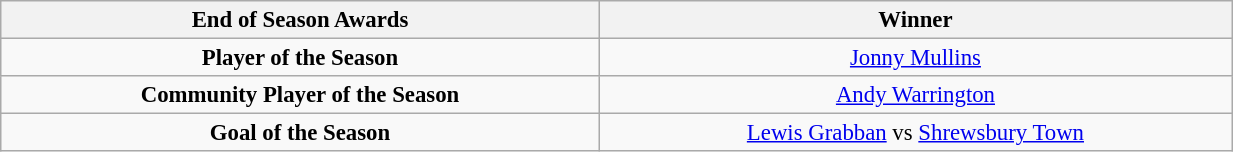<table class="wikitable" style="text-align:center; font-size:95%;width:65%; text-align:left">
<tr>
<th><strong>End of Season Awards</strong></th>
<th><strong>Winner</strong></th>
</tr>
<tr --->
<td align="center"><strong>Player of the Season</strong></td>
<td align="center"><a href='#'>Jonny Mullins</a></td>
</tr>
<tr --->
<td align="center"><strong>Community Player of the Season</strong></td>
<td align="center"><a href='#'>Andy Warrington</a></td>
</tr>
<tr --->
<td align="center"><strong>Goal of the Season</strong></td>
<td align="center"><a href='#'>Lewis Grabban</a> vs <a href='#'>Shrewsbury Town</a></td>
</tr>
</table>
